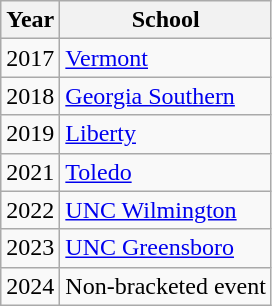<table class="wikitable">
<tr>
<th>Year</th>
<th>School</th>
</tr>
<tr>
<td>2017</td>
<td><a href='#'>Vermont</a></td>
</tr>
<tr>
<td>2018</td>
<td><a href='#'>Georgia Southern</a></td>
</tr>
<tr>
<td>2019</td>
<td><a href='#'>Liberty</a></td>
</tr>
<tr>
<td>2021</td>
<td><a href='#'>Toledo</a></td>
</tr>
<tr>
<td>2022</td>
<td><a href='#'>UNC Wilmington</a></td>
</tr>
<tr>
<td>2023</td>
<td><a href='#'>UNC Greensboro</a></td>
</tr>
<tr>
<td>2024</td>
<td>Non-bracketed event</td>
</tr>
</table>
